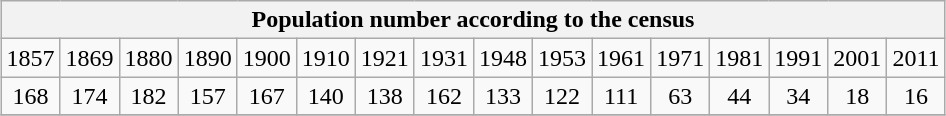<table class="wikitable" style="margin: 0.5em auto; text-align: center;">
<tr>
<th colspan="16">Population number according to the census</th>
</tr>
<tr>
<td>1857</td>
<td>1869</td>
<td>1880</td>
<td>1890</td>
<td>1900</td>
<td>1910</td>
<td>1921</td>
<td>1931</td>
<td>1948</td>
<td>1953</td>
<td>1961</td>
<td>1971</td>
<td>1981</td>
<td>1991</td>
<td>2001</td>
<td>2011</td>
</tr>
<tr>
<td>168</td>
<td>174</td>
<td>182</td>
<td>157</td>
<td>167</td>
<td>140</td>
<td>138</td>
<td>162</td>
<td>133</td>
<td>122</td>
<td>111</td>
<td>63</td>
<td>44</td>
<td>34</td>
<td>18</td>
<td>16</td>
</tr>
<tr>
</tr>
</table>
